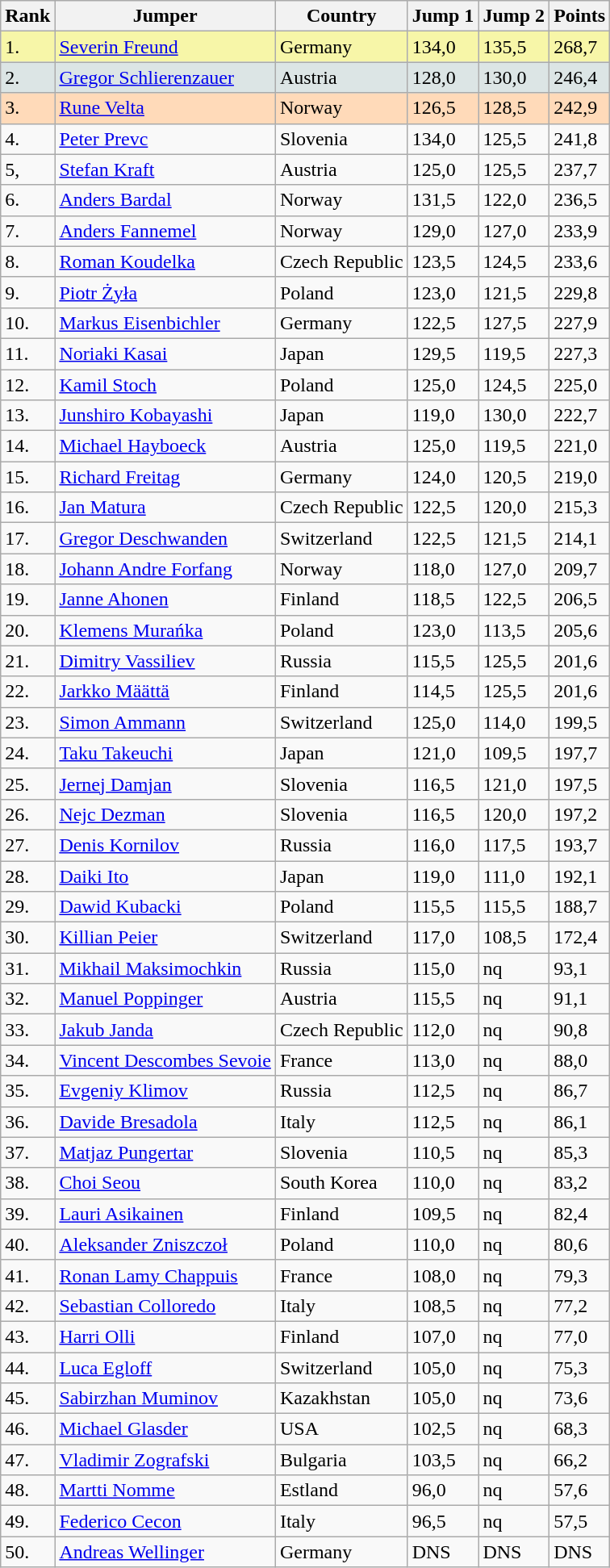<table class="wikitable">
<tr>
<th>Rank</th>
<th>Jumper</th>
<th>Country</th>
<th>Jump 1</th>
<th>Jump 2</th>
<th>Points</th>
</tr>
<tr bgcolor="F7F6A8">
<td>1.</td>
<td><a href='#'>Severin Freund</a></td>
<td>Germany</td>
<td>134,0</td>
<td>135,5</td>
<td>268,7</td>
</tr>
<tr bgcolor="DCE5E5">
<td>2.</td>
<td><a href='#'>Gregor Schlierenzauer</a></td>
<td>Austria</td>
<td>128,0</td>
<td>130,0</td>
<td>246,4</td>
</tr>
<tr bgcolor="FFDAB9">
<td>3.</td>
<td><a href='#'>Rune Velta</a></td>
<td>Norway</td>
<td>126,5</td>
<td>128,5</td>
<td>242,9</td>
</tr>
<tr>
<td>4.</td>
<td><a href='#'>Peter Prevc</a></td>
<td>Slovenia</td>
<td>134,0</td>
<td>125,5</td>
<td>241,8</td>
</tr>
<tr>
<td>5,</td>
<td><a href='#'>Stefan Kraft</a></td>
<td>Austria</td>
<td>125,0</td>
<td>125,5</td>
<td>237,7</td>
</tr>
<tr>
<td>6.</td>
<td><a href='#'>Anders Bardal</a></td>
<td>Norway</td>
<td>131,5</td>
<td>122,0</td>
<td>236,5</td>
</tr>
<tr>
<td>7.</td>
<td><a href='#'>Anders Fannemel</a></td>
<td>Norway</td>
<td>129,0</td>
<td>127,0</td>
<td>233,9</td>
</tr>
<tr>
<td>8.</td>
<td><a href='#'>Roman Koudelka</a></td>
<td>Czech Republic</td>
<td>123,5</td>
<td>124,5</td>
<td>233,6</td>
</tr>
<tr>
<td>9.</td>
<td><a href='#'>Piotr Żyła</a></td>
<td>Poland</td>
<td>123,0</td>
<td>121,5</td>
<td>229,8</td>
</tr>
<tr>
<td>10.</td>
<td><a href='#'>Markus Eisenbichler</a></td>
<td>Germany</td>
<td>122,5</td>
<td>127,5</td>
<td>227,9</td>
</tr>
<tr>
<td>11.</td>
<td><a href='#'>Noriaki Kasai</a></td>
<td>Japan</td>
<td>129,5</td>
<td>119,5</td>
<td>227,3</td>
</tr>
<tr>
<td>12.</td>
<td><a href='#'>Kamil Stoch</a></td>
<td>Poland</td>
<td>125,0</td>
<td>124,5</td>
<td>225,0</td>
</tr>
<tr>
<td>13.</td>
<td><a href='#'>Junshiro Kobayashi</a></td>
<td>Japan</td>
<td>119,0</td>
<td>130,0</td>
<td>222,7</td>
</tr>
<tr>
<td>14.</td>
<td><a href='#'>Michael Hayboeck</a></td>
<td>Austria</td>
<td>125,0</td>
<td>119,5</td>
<td>221,0</td>
</tr>
<tr>
<td>15.</td>
<td><a href='#'>Richard Freitag</a></td>
<td>Germany</td>
<td>124,0</td>
<td>120,5</td>
<td>219,0</td>
</tr>
<tr>
<td>16.</td>
<td><a href='#'>Jan Matura</a></td>
<td>Czech Republic</td>
<td>122,5</td>
<td>120,0</td>
<td>215,3</td>
</tr>
<tr>
<td>17.</td>
<td><a href='#'>Gregor Deschwanden</a></td>
<td>Switzerland</td>
<td>122,5</td>
<td>121,5</td>
<td>214,1</td>
</tr>
<tr>
<td>18.</td>
<td><a href='#'>Johann Andre Forfang</a></td>
<td>Norway</td>
<td>118,0</td>
<td>127,0</td>
<td>209,7</td>
</tr>
<tr>
<td>19.</td>
<td><a href='#'>Janne Ahonen</a></td>
<td>Finland</td>
<td>118,5</td>
<td>122,5</td>
<td>206,5</td>
</tr>
<tr>
<td>20.</td>
<td><a href='#'>Klemens Murańka</a></td>
<td>Poland</td>
<td>123,0</td>
<td>113,5</td>
<td>205,6</td>
</tr>
<tr>
<td>21.</td>
<td><a href='#'>Dimitry Vassiliev</a></td>
<td>Russia</td>
<td>115,5</td>
<td>125,5</td>
<td>201,6</td>
</tr>
<tr>
<td>22.</td>
<td><a href='#'>Jarkko Määttä</a></td>
<td>Finland</td>
<td>114,5</td>
<td>125,5</td>
<td>201,6</td>
</tr>
<tr>
<td>23.</td>
<td><a href='#'>Simon Ammann</a></td>
<td>Switzerland</td>
<td>125,0</td>
<td>114,0</td>
<td>199,5</td>
</tr>
<tr>
<td>24.</td>
<td><a href='#'>Taku Takeuchi</a></td>
<td>Japan</td>
<td>121,0</td>
<td>109,5</td>
<td>197,7</td>
</tr>
<tr>
<td>25.</td>
<td><a href='#'>Jernej Damjan</a></td>
<td>Slovenia</td>
<td>116,5</td>
<td>121,0</td>
<td>197,5</td>
</tr>
<tr>
<td>26.</td>
<td><a href='#'>Nejc Dezman</a></td>
<td>Slovenia</td>
<td>116,5</td>
<td>120,0</td>
<td>197,2</td>
</tr>
<tr>
<td>27.</td>
<td><a href='#'>Denis Kornilov</a></td>
<td>Russia</td>
<td>116,0</td>
<td>117,5</td>
<td>193,7</td>
</tr>
<tr>
<td>28.</td>
<td><a href='#'>Daiki Ito</a></td>
<td>Japan</td>
<td>119,0</td>
<td>111,0</td>
<td>192,1</td>
</tr>
<tr>
<td>29.</td>
<td><a href='#'>Dawid Kubacki</a></td>
<td>Poland</td>
<td>115,5</td>
<td>115,5</td>
<td>188,7</td>
</tr>
<tr>
<td>30.</td>
<td><a href='#'>Killian Peier</a></td>
<td>Switzerland</td>
<td>117,0</td>
<td>108,5</td>
<td>172,4</td>
</tr>
<tr>
<td>31.</td>
<td><a href='#'>Mikhail Maksimochkin</a></td>
<td>Russia</td>
<td>115,0</td>
<td>nq</td>
<td>93,1</td>
</tr>
<tr>
<td>32.</td>
<td><a href='#'>Manuel Poppinger</a></td>
<td>Austria</td>
<td>115,5</td>
<td>nq</td>
<td>91,1</td>
</tr>
<tr>
<td>33.</td>
<td><a href='#'>Jakub Janda</a></td>
<td>Czech Republic</td>
<td>112,0</td>
<td>nq</td>
<td>90,8</td>
</tr>
<tr>
<td>34.</td>
<td><a href='#'>Vincent Descombes Sevoie</a></td>
<td>France</td>
<td>113,0</td>
<td>nq</td>
<td>88,0</td>
</tr>
<tr>
<td>35.</td>
<td><a href='#'>Evgeniy Klimov</a></td>
<td>Russia</td>
<td>112,5</td>
<td>nq</td>
<td>86,7</td>
</tr>
<tr>
<td>36.</td>
<td><a href='#'>Davide Bresadola</a></td>
<td>Italy</td>
<td>112,5</td>
<td>nq</td>
<td>86,1</td>
</tr>
<tr>
<td>37.</td>
<td><a href='#'>Matjaz Pungertar</a></td>
<td>Slovenia</td>
<td>110,5</td>
<td>nq</td>
<td>85,3</td>
</tr>
<tr>
<td>38.</td>
<td><a href='#'>Choi Seou</a></td>
<td>South Korea</td>
<td>110,0</td>
<td>nq</td>
<td>83,2</td>
</tr>
<tr>
<td>39.</td>
<td><a href='#'>Lauri Asikainen</a></td>
<td>Finland</td>
<td>109,5</td>
<td>nq</td>
<td>82,4</td>
</tr>
<tr>
<td>40.</td>
<td><a href='#'>Aleksander Zniszczoł</a></td>
<td>Poland</td>
<td>110,0</td>
<td>nq</td>
<td>80,6</td>
</tr>
<tr>
<td>41.</td>
<td><a href='#'>Ronan Lamy Chappuis</a></td>
<td>France</td>
<td>108,0</td>
<td>nq</td>
<td>79,3</td>
</tr>
<tr>
<td>42.</td>
<td><a href='#'>Sebastian Colloredo</a></td>
<td>Italy</td>
<td>108,5</td>
<td>nq</td>
<td>77,2</td>
</tr>
<tr>
<td>43.</td>
<td><a href='#'>Harri Olli</a></td>
<td>Finland</td>
<td>107,0</td>
<td>nq</td>
<td>77,0</td>
</tr>
<tr>
<td>44.</td>
<td><a href='#'>Luca Egloff</a></td>
<td>Switzerland</td>
<td>105,0</td>
<td>nq</td>
<td>75,3</td>
</tr>
<tr>
<td>45.</td>
<td><a href='#'>Sabirzhan Muminov</a></td>
<td>Kazakhstan</td>
<td>105,0</td>
<td>nq</td>
<td>73,6</td>
</tr>
<tr>
<td>46.</td>
<td><a href='#'>Michael Glasder</a></td>
<td>USA</td>
<td>102,5</td>
<td>nq</td>
<td>68,3</td>
</tr>
<tr>
<td>47.</td>
<td><a href='#'>Vladimir Zografski</a></td>
<td>Bulgaria</td>
<td>103,5</td>
<td>nq</td>
<td>66,2</td>
</tr>
<tr>
<td>48.</td>
<td><a href='#'>Martti Nomme</a></td>
<td>Estland</td>
<td>96,0</td>
<td>nq</td>
<td>57,6</td>
</tr>
<tr>
<td>49.</td>
<td><a href='#'>Federico Cecon</a></td>
<td>Italy</td>
<td>96,5</td>
<td>nq</td>
<td>57,5</td>
</tr>
<tr>
<td>50.</td>
<td><a href='#'>Andreas Wellinger</a></td>
<td>Germany</td>
<td>DNS</td>
<td>DNS</td>
<td>DNS</td>
</tr>
</table>
